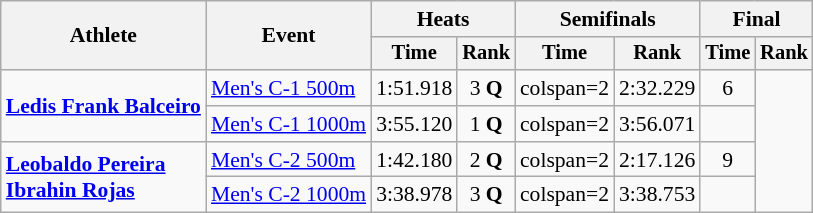<table class="wikitable" style="font-size:90%">
<tr>
<th rowspan=2>Athlete</th>
<th rowspan=2>Event</th>
<th colspan=2>Heats</th>
<th colspan=2>Semifinals</th>
<th colspan=2>Final</th>
</tr>
<tr style="font-size:95%">
<th>Time</th>
<th>Rank</th>
<th>Time</th>
<th>Rank</th>
<th>Time</th>
<th>Rank</th>
</tr>
<tr align=center>
<td rowspan=2 align=left><strong><a href='#'>Ledis Frank Balceiro</a></strong></td>
<td align=left><a href='#'>Men's C-1 500m</a></td>
<td>1:51.918</td>
<td>3 <strong>Q</strong></td>
<td>colspan=2 </td>
<td>2:32.229</td>
<td>6</td>
</tr>
<tr align=center>
<td align=left><a href='#'>Men's C-1 1000m</a></td>
<td>3:55.120</td>
<td>1 <strong>Q</strong></td>
<td>colspan=2 </td>
<td>3:56.071</td>
<td></td>
</tr>
<tr align=center>
<td rowspan=2 align=left><strong><a href='#'>Leobaldo Pereira</a><br> <a href='#'>Ibrahin Rojas</a></strong></td>
<td align=left><a href='#'>Men's C-2 500m</a></td>
<td>1:42.180</td>
<td>2 <strong>Q</strong></td>
<td>colspan=2 </td>
<td>2:17.126</td>
<td>9</td>
</tr>
<tr align=center>
<td align=left><a href='#'>Men's C-2 1000m</a></td>
<td>3:38.978</td>
<td>3 <strong>Q</strong></td>
<td>colspan=2 </td>
<td>3:38.753</td>
<td></td>
</tr>
</table>
